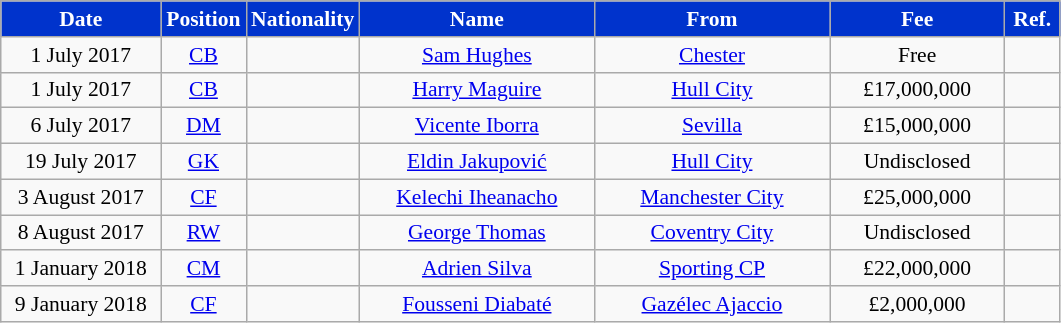<table class="wikitable"  style="text-align:center; font-size:90%; ">
<tr>
<th style="background:#03c; color:white; width:100px;">Date</th>
<th style="background:#03c; color:white; width:50px;">Position</th>
<th style="background:#03c; color:white; width:50px;">Nationality</th>
<th style="background:#03c; color:white; width:150px;">Name</th>
<th style="background:#03c; color:white; width:150px;">From</th>
<th style="background:#03c; color:white; width:110px;">Fee</th>
<th style="background:#03c; color:white; width:30px;">Ref.</th>
</tr>
<tr>
<td>1 July 2017</td>
<td><a href='#'>CB</a></td>
<td></td>
<td><a href='#'>Sam Hughes</a></td>
<td> <a href='#'>Chester</a></td>
<td>Free</td>
<td></td>
</tr>
<tr>
<td>1 July 2017</td>
<td><a href='#'>CB</a></td>
<td></td>
<td><a href='#'>Harry Maguire</a></td>
<td> <a href='#'>Hull City</a></td>
<td>£17,000,000</td>
<td></td>
</tr>
<tr>
<td>6 July 2017</td>
<td><a href='#'>DM</a></td>
<td></td>
<td><a href='#'>Vicente Iborra</a></td>
<td> <a href='#'>Sevilla</a></td>
<td>£15,000,000</td>
<td></td>
</tr>
<tr>
<td>19 July 2017</td>
<td><a href='#'>GK</a></td>
<td></td>
<td><a href='#'>Eldin Jakupović</a></td>
<td> <a href='#'>Hull City</a></td>
<td>Undisclosed</td>
<td></td>
</tr>
<tr>
<td>3 August 2017</td>
<td><a href='#'>CF</a></td>
<td></td>
<td><a href='#'>Kelechi Iheanacho</a></td>
<td> <a href='#'>Manchester City</a></td>
<td>£25,000,000</td>
<td></td>
</tr>
<tr>
<td>8 August 2017</td>
<td><a href='#'>RW</a></td>
<td></td>
<td><a href='#'>George Thomas</a></td>
<td> <a href='#'>Coventry City</a></td>
<td>Undisclosed</td>
<td></td>
</tr>
<tr>
<td>1 January 2018</td>
<td><a href='#'>CM</a></td>
<td></td>
<td><a href='#'>Adrien Silva</a></td>
<td> <a href='#'>Sporting CP</a></td>
<td>£22,000,000</td>
<td></td>
</tr>
<tr>
<td>9 January 2018</td>
<td><a href='#'>CF</a></td>
<td></td>
<td><a href='#'>Fousseni Diabaté</a></td>
<td> <a href='#'>Gazélec Ajaccio</a></td>
<td>£2,000,000</td>
<td></td>
</tr>
</table>
